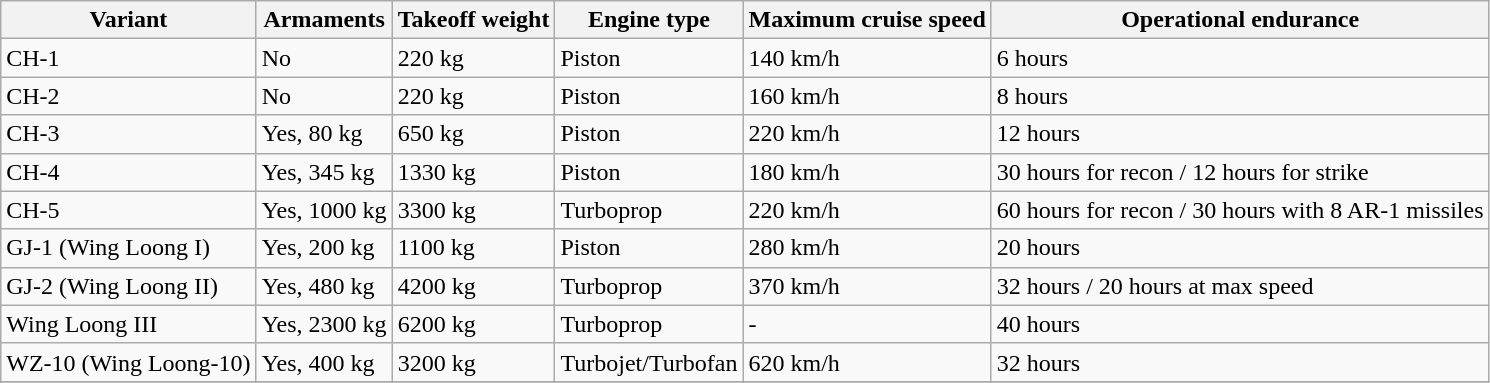<table class="wikitable sortable">
<tr>
<th>Variant</th>
<th>Armaments</th>
<th>Takeoff weight</th>
<th>Engine type</th>
<th>Maximum cruise speed</th>
<th>Operational endurance</th>
</tr>
<tr>
<td>CH-1</td>
<td>No</td>
<td>220 kg</td>
<td>Piston</td>
<td>140 km/h</td>
<td>6 hours</td>
</tr>
<tr>
<td>CH-2</td>
<td>No</td>
<td>220 kg</td>
<td>Piston</td>
<td>160 km/h</td>
<td>8 hours</td>
</tr>
<tr>
<td>CH-3</td>
<td>Yes, 80 kg</td>
<td>650 kg</td>
<td>Piston</td>
<td>220 km/h</td>
<td>12 hours</td>
</tr>
<tr>
<td>CH-4</td>
<td>Yes, 345 kg</td>
<td>1330 kg</td>
<td>Piston</td>
<td>180 km/h</td>
<td>30 hours for recon / 12 hours for strike</td>
</tr>
<tr>
<td>CH-5</td>
<td>Yes, 1000 kg</td>
<td>3300 kg</td>
<td>Turboprop</td>
<td>220 km/h</td>
<td>60 hours for recon / 30 hours with 8 AR-1 missiles</td>
</tr>
<tr>
<td>GJ-1 (Wing Loong I)</td>
<td>Yes, 200 kg</td>
<td>1100 kg</td>
<td>Piston</td>
<td>280 km/h</td>
<td>20 hours</td>
</tr>
<tr>
<td>GJ-2 (Wing Loong II)</td>
<td>Yes, 480 kg</td>
<td>4200 kg</td>
<td>Turboprop</td>
<td>370 km/h</td>
<td>32 hours / 20 hours at max speed</td>
</tr>
<tr>
<td>Wing Loong III</td>
<td>Yes, 2300 kg</td>
<td>6200 kg</td>
<td>Turboprop</td>
<td>-</td>
<td>40 hours</td>
</tr>
<tr>
<td>WZ-10 (Wing Loong-10)</td>
<td>Yes, 400 kg</td>
<td>3200 kg</td>
<td>Turbojet/Turbofan</td>
<td>620 km/h</td>
<td>32 hours</td>
</tr>
<tr>
</tr>
</table>
